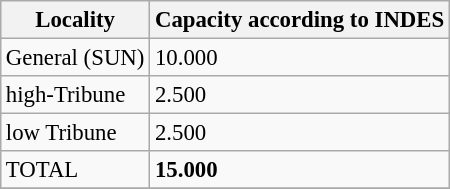<table class="wikitable" style="margin: 1em auto 1em auto; font-size: 95%;">
<tr>
<th>Locality</th>
<th>Capacity according to INDES</th>
</tr>
<tr>
<td>General (SUN)</td>
<td>10.000</td>
</tr>
<tr>
<td>high-Tribune</td>
<td>2.500</td>
</tr>
<tr>
<td>low Tribune</td>
<td>2.500</td>
</tr>
<tr>
<td>TOTAL</td>
<td><strong>15.000</strong></td>
</tr>
<tr>
</tr>
</table>
